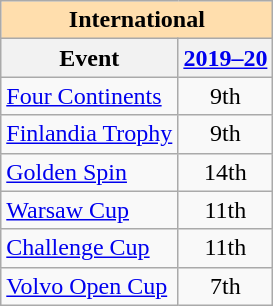<table class="wikitable" style="text-align:center">
<tr>
<th style="background-color: #ffdead; " colspan=2 align=center>International</th>
</tr>
<tr>
<th>Event</th>
<th><a href='#'>2019–20</a></th>
</tr>
<tr>
<td align=left><a href='#'>Four Continents</a></td>
<td>9th</td>
</tr>
<tr>
<td align=left> <a href='#'>Finlandia Trophy</a></td>
<td>9th</td>
</tr>
<tr>
<td align=left> <a href='#'>Golden Spin</a></td>
<td>14th</td>
</tr>
<tr>
<td align=left> <a href='#'>Warsaw Cup</a></td>
<td>11th</td>
</tr>
<tr>
<td align=left><a href='#'>Challenge Cup</a></td>
<td>11th</td>
</tr>
<tr>
<td align=left><a href='#'>Volvo Open Cup</a></td>
<td>7th</td>
</tr>
</table>
